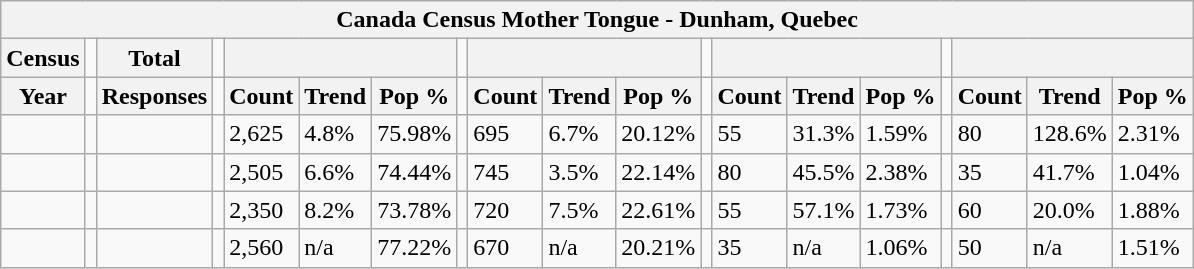<table class="wikitable">
<tr>
<th colspan="19">Canada Census Mother Tongue - Dunham, Quebec</th>
</tr>
<tr>
<th>Census</th>
<td></td>
<th>Total</th>
<td colspan="1"></td>
<th colspan="3"></th>
<td colspan="1"></td>
<th colspan="3"></th>
<td colspan="1"></td>
<th colspan="3"></th>
<td colspan="1"></td>
<th colspan="3"></th>
</tr>
<tr>
<th>Year</th>
<td></td>
<th>Responses</th>
<td></td>
<th>Count</th>
<th>Trend</th>
<th>Pop %</th>
<td></td>
<th>Count</th>
<th>Trend</th>
<th>Pop %</th>
<td></td>
<th>Count</th>
<th>Trend</th>
<th>Pop %</th>
<td></td>
<th>Count</th>
<th>Trend</th>
<th>Pop %</th>
</tr>
<tr>
<td></td>
<td></td>
<td></td>
<td></td>
<td>2,625</td>
<td> 4.8%</td>
<td>75.98%</td>
<td></td>
<td>695</td>
<td> 6.7%</td>
<td>20.12%</td>
<td></td>
<td>55</td>
<td> 31.3%</td>
<td>1.59%</td>
<td></td>
<td>80</td>
<td> 128.6%</td>
<td>2.31%</td>
</tr>
<tr>
<td></td>
<td></td>
<td></td>
<td></td>
<td>2,505</td>
<td> 6.6%</td>
<td>74.44%</td>
<td></td>
<td>745</td>
<td> 3.5%</td>
<td>22.14%</td>
<td></td>
<td>80</td>
<td> 45.5%</td>
<td>2.38%</td>
<td></td>
<td>35</td>
<td> 41.7%</td>
<td>1.04%</td>
</tr>
<tr>
<td></td>
<td></td>
<td></td>
<td></td>
<td>2,350</td>
<td> 8.2%</td>
<td>73.78%</td>
<td></td>
<td>720</td>
<td> 7.5%</td>
<td>22.61%</td>
<td></td>
<td>55</td>
<td> 57.1%</td>
<td>1.73%</td>
<td></td>
<td>60</td>
<td> 20.0%</td>
<td>1.88%</td>
</tr>
<tr>
<td></td>
<td></td>
<td></td>
<td></td>
<td>2,560</td>
<td>n/a</td>
<td>77.22%</td>
<td></td>
<td>670</td>
<td>n/a</td>
<td>20.21%</td>
<td></td>
<td>35</td>
<td>n/a</td>
<td>1.06%</td>
<td></td>
<td>50</td>
<td>n/a</td>
<td>1.51%</td>
</tr>
</table>
